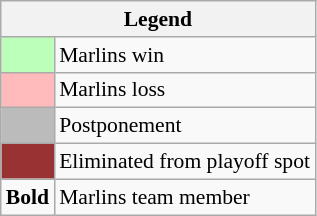<table class="wikitable" style="font-size:90%">
<tr>
<th colspan="2">Legend</th>
</tr>
<tr>
<td style="background:#bfb;"> </td>
<td>Marlins win</td>
</tr>
<tr>
<td style="background:#fbb;"> </td>
<td>Marlins loss</td>
</tr>
<tr>
<td style="background:#bbb;"> </td>
<td>Postponement</td>
</tr>
<tr>
<td style="background:#933;"> </td>
<td>Eliminated from playoff spot</td>
</tr>
<tr>
<td><strong>Bold</strong></td>
<td>Marlins team member</td>
</tr>
</table>
